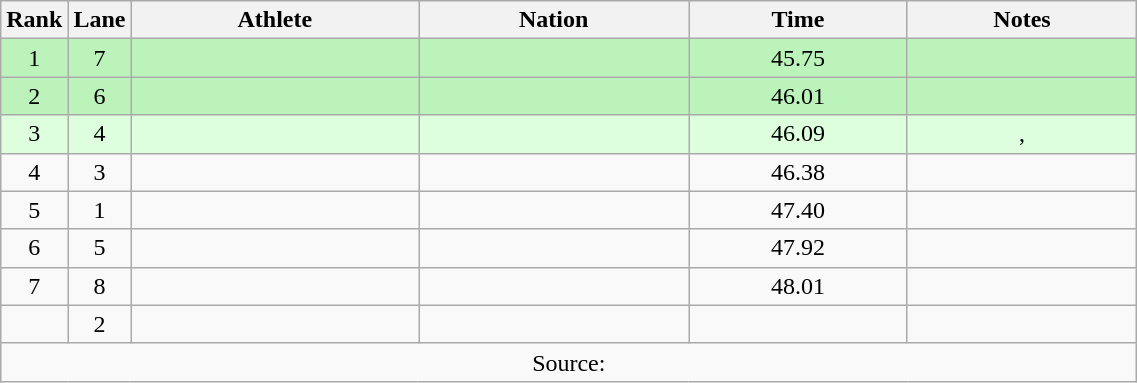<table class="wikitable sortable" style="text-align:center;width: 60%;">
<tr>
<th scope="col" style="width: 10px;">Rank</th>
<th scope="col" style="width: 10px;">Lane</th>
<th scope="col">Athlete</th>
<th scope="col">Nation</th>
<th scope="col">Time</th>
<th scope="col">Notes</th>
</tr>
<tr bgcolor=bbf3bb>
<td>1</td>
<td>7</td>
<td align=left></td>
<td align=left></td>
<td>45.75</td>
<td></td>
</tr>
<tr bgcolor=bbf3bb>
<td>2</td>
<td>6</td>
<td align=left></td>
<td align=left></td>
<td>46.01</td>
<td></td>
</tr>
<tr bgcolor=ddffdd>
<td>3</td>
<td>4</td>
<td align=left></td>
<td align=left></td>
<td>46.09</td>
<td>, </td>
</tr>
<tr>
<td>4</td>
<td>3</td>
<td align=left></td>
<td align=left></td>
<td>46.38</td>
<td></td>
</tr>
<tr>
<td>5</td>
<td>1</td>
<td align=left></td>
<td align=left></td>
<td>47.40</td>
<td></td>
</tr>
<tr>
<td>6</td>
<td>5</td>
<td align=left></td>
<td align=left></td>
<td>47.92</td>
<td></td>
</tr>
<tr>
<td>7</td>
<td>8</td>
<td align=left></td>
<td align=left></td>
<td>48.01</td>
<td></td>
</tr>
<tr>
<td></td>
<td>2</td>
<td align=left></td>
<td align=left></td>
<td></td>
<td></td>
</tr>
<tr class="sortbottom">
<td colspan="6">Source:</td>
</tr>
</table>
